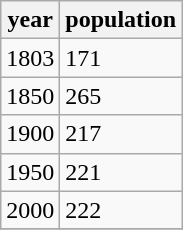<table class="wikitable">
<tr>
<th>year</th>
<th>population</th>
</tr>
<tr>
<td>1803</td>
<td>171</td>
</tr>
<tr>
<td>1850</td>
<td>265</td>
</tr>
<tr>
<td>1900</td>
<td>217</td>
</tr>
<tr>
<td>1950</td>
<td>221</td>
</tr>
<tr>
<td>2000</td>
<td>222</td>
</tr>
<tr>
</tr>
</table>
